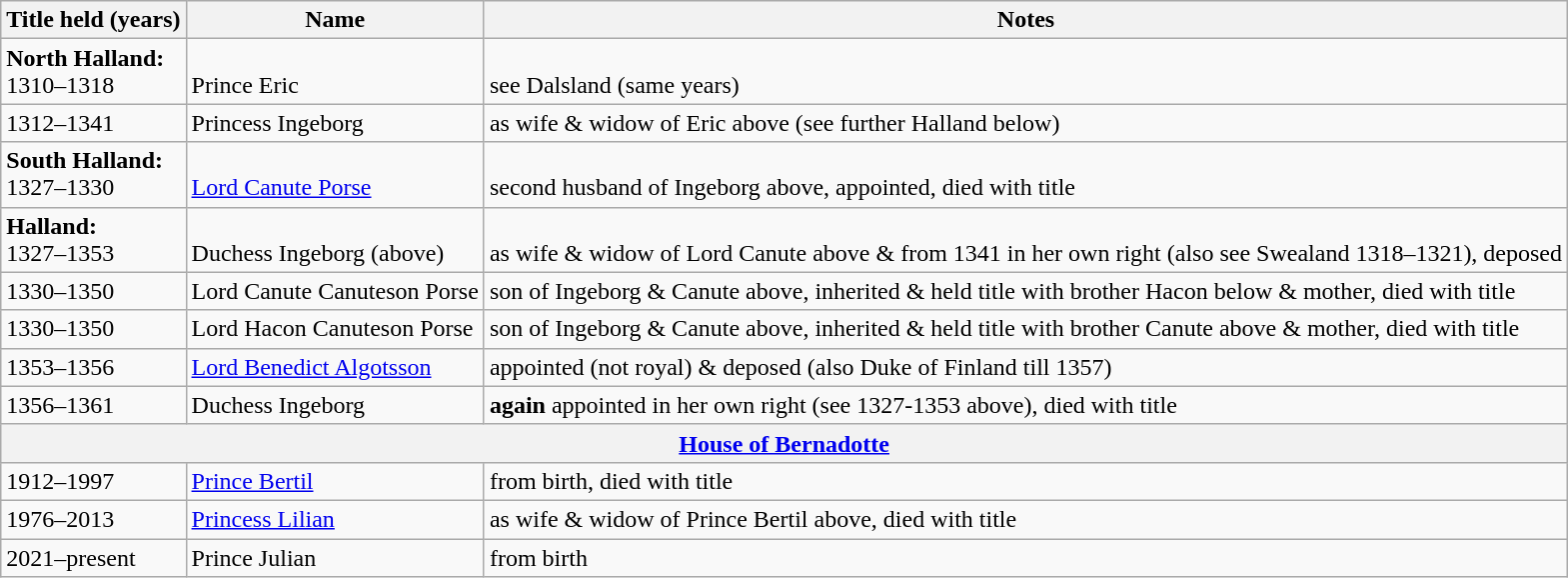<table class="wikitable">
<tr>
<th><strong>Title held (years)</strong></th>
<th><strong>Name</strong></th>
<th><strong>Notes</strong></th>
</tr>
<tr>
<td><strong>North Halland:</strong><br>1310–1318</td>
<td><br> Prince Eric</td>
<td><br>see Dalsland (same years)</td>
</tr>
<tr>
<td>1312–1341</td>
<td>Princess Ingeborg</td>
<td>as wife & widow of Eric above (see further Halland below)</td>
</tr>
<tr>
<td><strong>South Halland:</strong><br>1327–1330</td>
<td><br><a href='#'>Lord Canute Porse</a></td>
<td><br>second husband of Ingeborg above, appointed, died with title</td>
</tr>
<tr>
<td><strong>Halland:<br></strong>1327–1353</td>
<td><br>Duchess Ingeborg (above)</td>
<td><br>as wife & widow of Lord Canute above & from 1341 in her own right (also see Swealand 1318–1321), deposed</td>
</tr>
<tr>
<td>1330–1350</td>
<td>Lord Canute Canuteson Porse</td>
<td>son of Ingeborg & Canute above, inherited & held title with brother Hacon below & mother, died with title</td>
</tr>
<tr>
<td>1330–1350</td>
<td>Lord Hacon Canuteson Porse</td>
<td>son of Ingeborg & Canute above, inherited & held title with brother Canute above & mother, died with title</td>
</tr>
<tr>
<td>1353–1356</td>
<td><a href='#'>Lord Benedict Algotsson</a></td>
<td>appointed (not royal) & deposed (also Duke of Finland till 1357)</td>
</tr>
<tr>
<td>1356–1361</td>
<td>Duchess Ingeborg</td>
<td><strong>again</strong> appointed in her own right (see 1327-1353 above), died with title</td>
</tr>
<tr>
<th colspan=3><a href='#'>House of Bernadotte</a></th>
</tr>
<tr>
<td>1912–1997</td>
<td><a href='#'>Prince Bertil</a></td>
<td>from birth, died with title</td>
</tr>
<tr>
<td>1976–2013</td>
<td><a href='#'>Princess Lilian</a></td>
<td>as wife & widow of Prince Bertil above, died with title</td>
</tr>
<tr>
<td>2021–present</td>
<td>Prince Julian</td>
<td>from birth</td>
</tr>
</table>
